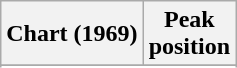<table class="wikitable sortable plainrowheaders">
<tr>
<th>Chart (1969)</th>
<th>Peak<br>position</th>
</tr>
<tr>
</tr>
<tr>
</tr>
<tr>
</tr>
<tr>
</tr>
<tr>
</tr>
</table>
